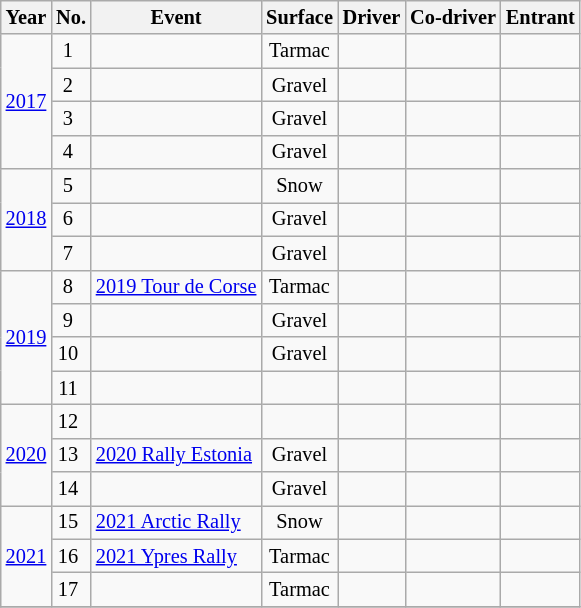<table class="wikitable" style="font-size: 85%; ">
<tr>
<th>Year</th>
<th>No.</th>
<th>Event</th>
<th>Surface</th>
<th>Driver</th>
<th>Co-driver</th>
<th>Entrant</th>
</tr>
<tr>
<td rowspan="4" align="center"><a href='#'>2017</a></td>
<td align="center" style="padding-right: 0.5em;">1</td>
<td></td>
<td align="center">Tarmac</td>
<td></td>
<td></td>
<td></td>
</tr>
<tr>
<td align="center" style="padding-right: 0.5em;">2</td>
<td></td>
<td align="center">Gravel</td>
<td></td>
<td></td>
<td></td>
</tr>
<tr>
<td align="center" style="padding-right: 0.5em;">3</td>
<td></td>
<td align="center">Gravel</td>
<td></td>
<td></td>
<td></td>
</tr>
<tr>
<td align="center" style="padding-right: 0.5em;">4</td>
<td></td>
<td align="center">Gravel</td>
<td></td>
<td></td>
<td></td>
</tr>
<tr>
<td align="center" rowspan="3"><a href='#'>2018</a></td>
<td align="center" style="padding-right: 0.5em;">5</td>
<td></td>
<td align="center">Snow</td>
<td></td>
<td></td>
<td></td>
</tr>
<tr>
<td align="center" style="padding-right: 0.5em;">6</td>
<td></td>
<td align="center">Gravel</td>
<td></td>
<td></td>
<td></td>
</tr>
<tr>
<td align="center" style="padding-right: 0.5em;">7</td>
<td></td>
<td align="center">Gravel</td>
<td></td>
<td></td>
<td></td>
</tr>
<tr>
<td align="center" rowspan="4"><a href='#'>2019</a></td>
<td align="center" style="padding-right: 0.5em;">8</td>
<td> <a href='#'>2019 Tour de Corse</a></td>
<td align="center">Tarmac</td>
<td></td>
<td></td>
<td></td>
</tr>
<tr>
<td align="center" style="padding-right: 0.5em;">9</td>
<td></td>
<td align="center">Gravel</td>
<td></td>
<td></td>
<td></td>
</tr>
<tr>
<td align="center" style="padding-right: 0.5em;">10</td>
<td></td>
<td align="center">Gravel</td>
<td></td>
<td></td>
<td></td>
</tr>
<tr>
<td align="center" style="padding-right: 0.5em;">11</td>
<td></td>
<td align="center"></td>
<td></td>
<td></td>
<td></td>
</tr>
<tr>
<td align="center" rowspan="3"><a href='#'>2020</a></td>
<td align="center" style="padding-right: 0.5em;">12</td>
<td></td>
<td align="center"></td>
<td></td>
<td></td>
<td></td>
</tr>
<tr>
<td align="center" style="padding-right: 0.5em;">13</td>
<td> <a href='#'>2020 Rally Estonia</a></td>
<td align="center">Gravel</td>
<td></td>
<td></td>
<td></td>
</tr>
<tr>
<td align="center" style="padding-right: 0.5em;">14</td>
<td></td>
<td align="center">Gravel</td>
<td></td>
<td></td>
<td></td>
</tr>
<tr>
<td align="center" rowspan="3"><a href='#'>2021</a></td>
<td align="center" style="padding-right: 0.5em;">15</td>
<td> <a href='#'>2021 Arctic Rally</a></td>
<td align="center">Snow</td>
<td></td>
<td></td>
<td></td>
</tr>
<tr>
<td align="center" style="padding-right: 0.5em;">16</td>
<td> <a href='#'>2021 Ypres Rally</a></td>
<td align="center">Tarmac</td>
<td></td>
<td></td>
<td></td>
</tr>
<tr>
<td align="center" style="padding-right: 0.5em;">17</td>
<td></td>
<td align="center">Tarmac</td>
<td></td>
<td></td>
<td></td>
</tr>
<tr>
</tr>
</table>
